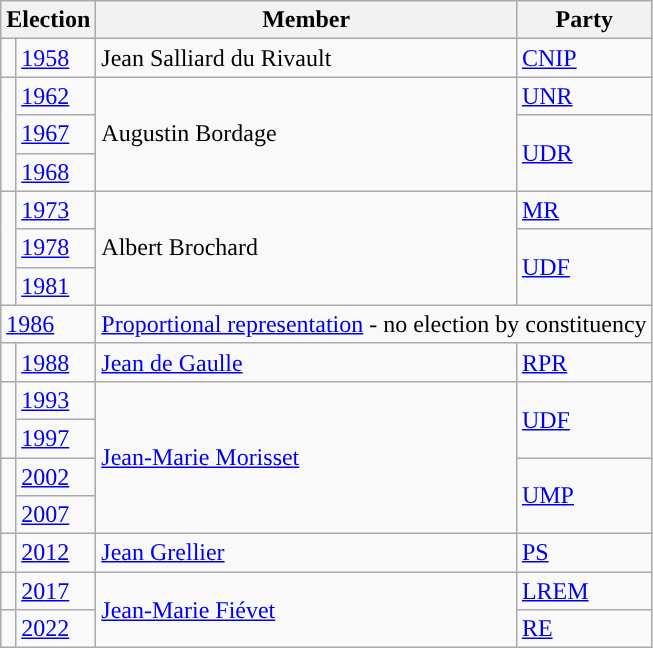<table class="wikitable">
<tr>
<th colspan="2">Election</th>
<th>Member</th>
<th>Party</th>
</tr>
<tr>
<td style="background-color: "></td>
<td><a href='#'>1958</a></td>
<td>Jean Salliard du Rivault</td>
<td><a href='#'>CNIP</a></td>
</tr>
<tr>
<td rowspan="3" style="background-color: "></td>
<td><a href='#'>1962</a></td>
<td rowspan="3">Augustin Bordage</td>
<td><a href='#'>UNR</a></td>
</tr>
<tr>
<td><a href='#'>1967</a></td>
<td rowspan="2"><a href='#'>UDR</a></td>
</tr>
<tr>
<td><a href='#'>1968</a></td>
</tr>
<tr>
<td rowspan="3" style="background-color: "></td>
<td><a href='#'>1973</a></td>
<td rowspan="3">Albert Brochard</td>
<td><a href='#'>MR</a></td>
</tr>
<tr>
<td><a href='#'>1978</a></td>
<td rowspan="2"><a href='#'>UDF</a></td>
</tr>
<tr>
<td><a href='#'>1981</a></td>
</tr>
<tr>
<td colspan="2"><a href='#'>1986</a></td>
<td colspan="2"><a href='#'>Proportional representation</a> - no election by constituency</td>
</tr>
<tr>
<td style="background-color: "></td>
<td><a href='#'>1988</a></td>
<td><a href='#'>Jean de Gaulle</a></td>
<td><a href='#'>RPR</a></td>
</tr>
<tr>
<td rowspan="2" style="background-color: "></td>
<td><a href='#'>1993</a></td>
<td rowspan="4"><a href='#'>Jean-Marie Morisset</a></td>
<td rowspan="2"><a href='#'>UDF</a></td>
</tr>
<tr>
<td><a href='#'>1997</a></td>
</tr>
<tr>
<td rowspan="2" style="background-color: "></td>
<td><a href='#'>2002</a></td>
<td rowspan="2"><a href='#'>UMP</a></td>
</tr>
<tr>
<td><a href='#'>2007</a></td>
</tr>
<tr>
<td style="background-color: "></td>
<td><a href='#'>2012</a></td>
<td><a href='#'>Jean Grellier</a></td>
<td><a href='#'>PS</a></td>
</tr>
<tr>
<td style="background-color: "></td>
<td><a href='#'>2017</a></td>
<td rowspan="2"><a href='#'>Jean-Marie Fiévet</a></td>
<td><a href='#'>LREM</a></td>
</tr>
<tr>
<td style="background-color: "></td>
<td><a href='#'>2022</a></td>
<td><a href='#'>RE</a></td>
</tr>
</table>
